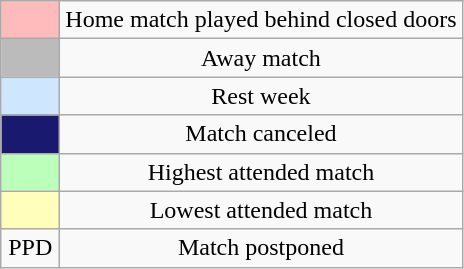<table class="wikitable" style="text-align:center">
<tr>
<td style="background:#FFBBBB; width:2em"></td>
<td>Home match played behind closed doors</td>
</tr>
<tr>
<td style="background:#BBBBBB; width:2em"></td>
<td>Away match</td>
</tr>
<tr>
<td style="background:#CEE7FF; width:2em"></td>
<td>Rest week</td>
</tr>
<tr>
<td style="background:#191970; width:2em"></td>
<td>Match canceled</td>
</tr>
<tr>
<td style="background:#BBFFBB; width:2em"></td>
<td>Highest attended match</td>
</tr>
<tr>
<td style="background:#FFFFBB; width:2em"></td>
<td>Lowest attended match</td>
</tr>
<tr>
<td>PPD</td>
<td>Match postponed</td>
</tr>
</table>
